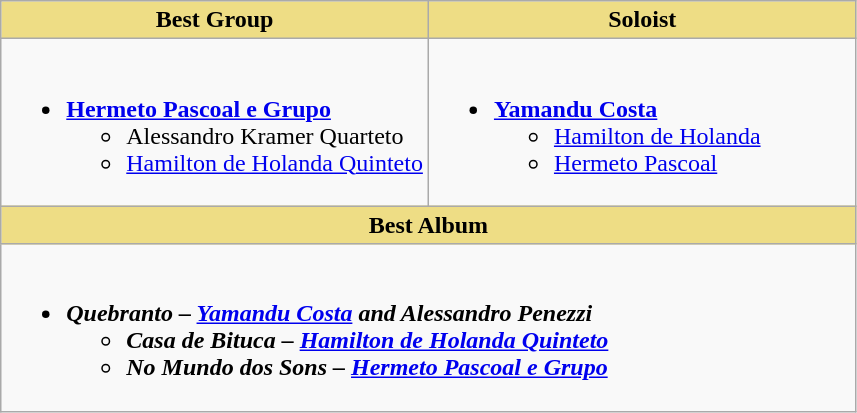<table class="wikitable" style="width=">
<tr>
<th style="background:#EEDD85; width:50%">Best Group</th>
<th style="background:#EEDD85; width:50%">Soloist</th>
</tr>
<tr>
<td style="vertical-align:top"><br><ul><li><strong><a href='#'>Hermeto Pascoal e Grupo</a></strong><ul><li>Alessandro Kramer Quarteto</li><li><a href='#'>Hamilton de Holanda Quinteto</a></li></ul></li></ul></td>
<td style="vertical-align:top"><br><ul><li><strong><a href='#'>Yamandu Costa</a></strong><ul><li><a href='#'>Hamilton de Holanda</a></li><li><a href='#'>Hermeto Pascoal</a></li></ul></li></ul></td>
</tr>
<tr>
<th colspan="2" scope="col" style="background:#EEDD85; width:50%">Best Album</th>
</tr>
<tr>
<td colspan="2" style="vertical-align:top"><br><ul><li><strong><em>Quebranto<em> – <a href='#'>Yamandu Costa</a> and Alessandro Penezzi<strong><ul><li></em>Casa de Bituca<em> – <a href='#'>Hamilton de Holanda Quinteto</a></li><li></em>No Mundo dos Sons<em> – <a href='#'>Hermeto Pascoal e Grupo</a></li></ul></li></ul></td>
</tr>
</table>
